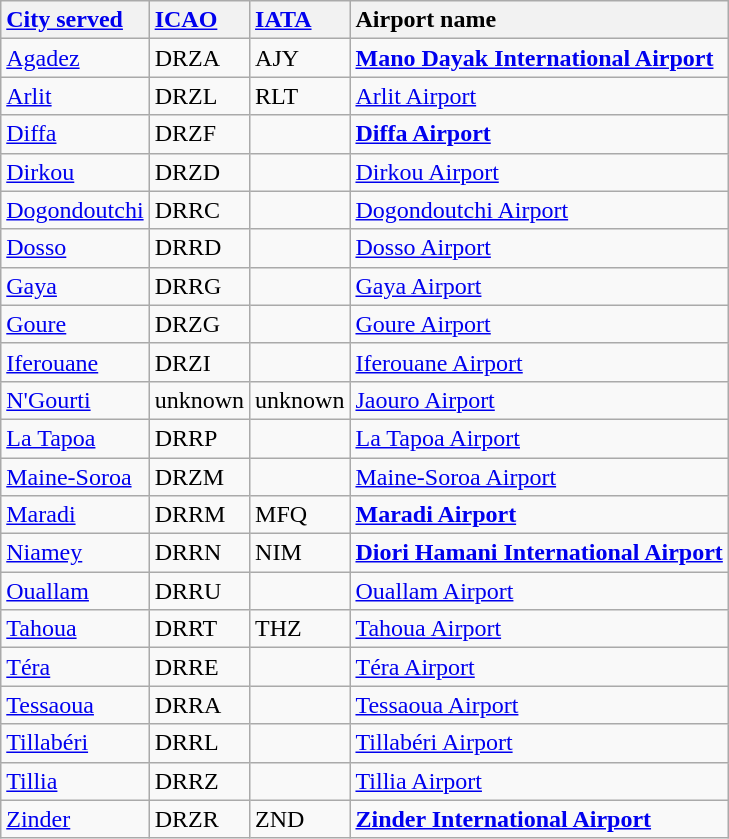<table class="wikitable sortable">
<tr valign=baseline>
<th style="text-align:left; white-space:nowrap;"><a href='#'>City served</a></th>
<th style="text-align:left;"><a href='#'>ICAO</a></th>
<th style="text-align:left;"><a href='#'>IATA</a></th>
<th style="text-align:left; white-space:nowrap;">Airport name</th>
</tr>
<tr valign=top>
<td><a href='#'>Agadez</a></td>
<td>DRZA</td>
<td>AJY</td>
<td><strong><a href='#'>Mano Dayak International Airport</a></strong></td>
</tr>
<tr valign=top>
<td><a href='#'>Arlit</a></td>
<td>DRZL</td>
<td>RLT</td>
<td><a href='#'>Arlit Airport</a></td>
</tr>
<tr valign=top>
<td><a href='#'>Diffa</a></td>
<td>DRZF</td>
<td></td>
<td><strong><a href='#'>Diffa Airport</a></strong></td>
</tr>
<tr valign=top>
<td><a href='#'>Dirkou</a></td>
<td>DRZD</td>
<td></td>
<td><a href='#'>Dirkou Airport</a></td>
</tr>
<tr valign=top>
<td><a href='#'>Dogondoutchi</a></td>
<td>DRRC</td>
<td></td>
<td><a href='#'>Dogondoutchi Airport</a></td>
</tr>
<tr valign=top>
<td><a href='#'>Dosso</a></td>
<td>DRRD</td>
<td></td>
<td><a href='#'>Dosso Airport</a></td>
</tr>
<tr valign=top>
<td><a href='#'>Gaya</a></td>
<td>DRRG</td>
<td></td>
<td><a href='#'>Gaya Airport</a></td>
</tr>
<tr valign=top>
<td><a href='#'>Goure</a></td>
<td>DRZG</td>
<td></td>
<td><a href='#'>Goure Airport</a></td>
</tr>
<tr valign=top>
<td><a href='#'>Iferouane</a></td>
<td>DRZI</td>
<td></td>
<td><a href='#'>Iferouane Airport</a></td>
</tr>
<tr valign=top>
<td><a href='#'>N'Gourti</a></td>
<td>unknown</td>
<td>unknown</td>
<td><a href='#'>Jaouro Airport</a></td>
</tr>
<tr valign=top>
<td><a href='#'>La Tapoa</a></td>
<td>DRRP</td>
<td></td>
<td><a href='#'>La Tapoa Airport</a></td>
</tr>
<tr valign=top>
<td><a href='#'>Maine-Soroa</a></td>
<td>DRZM</td>
<td></td>
<td><a href='#'>Maine-Soroa Airport</a></td>
</tr>
<tr valign=top>
<td><a href='#'>Maradi</a></td>
<td>DRRM</td>
<td>MFQ</td>
<td><strong><a href='#'>Maradi Airport</a></strong></td>
</tr>
<tr valign=top>
<td><a href='#'>Niamey</a></td>
<td>DRRN</td>
<td>NIM</td>
<td><strong><a href='#'>Diori Hamani International Airport</a></strong></td>
</tr>
<tr valign=top>
<td><a href='#'>Ouallam</a></td>
<td>DRRU</td>
<td></td>
<td><a href='#'>Ouallam Airport</a></td>
</tr>
<tr valign=top>
<td><a href='#'>Tahoua</a></td>
<td>DRRT</td>
<td>THZ</td>
<td><a href='#'>Tahoua Airport</a></td>
</tr>
<tr valign=top>
<td><a href='#'>Téra</a></td>
<td>DRRE</td>
<td></td>
<td><a href='#'>Téra Airport</a></td>
</tr>
<tr valign=top>
<td><a href='#'>Tessaoua</a></td>
<td>DRRA</td>
<td></td>
<td><a href='#'>Tessaoua Airport</a></td>
</tr>
<tr valign=top>
<td><a href='#'>Tillabéri</a></td>
<td>DRRL</td>
<td></td>
<td><a href='#'>Tillabéri Airport</a></td>
</tr>
<tr valign=top>
<td><a href='#'>Tillia</a></td>
<td>DRRZ</td>
<td></td>
<td><a href='#'>Tillia Airport</a></td>
</tr>
<tr valign=top>
<td><a href='#'>Zinder</a></td>
<td>DRZR</td>
<td>ZND</td>
<td><strong><a href='#'>Zinder International Airport</a></strong></td>
</tr>
</table>
